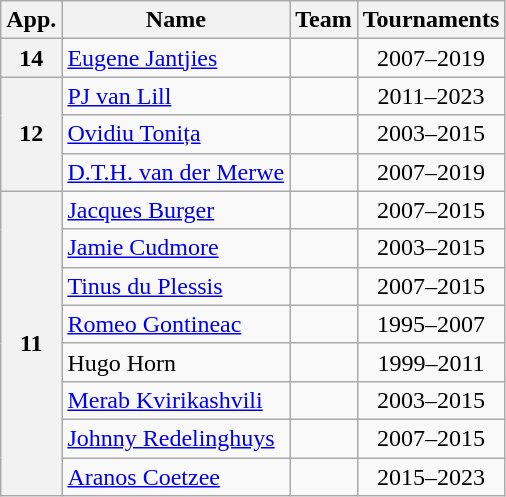<table class="wikitable">
<tr>
<th>App.</th>
<th>Name</th>
<th>Team</th>
<th>Tournaments</th>
</tr>
<tr>
<th>14</th>
<td><a href='#'>Eugene Jantjies</a></td>
<td></td>
<td align=center>2007–2019</td>
</tr>
<tr>
<th rowspan="3">12</th>
<td><a href='#'>PJ van Lill</a></td>
<td></td>
<td align=center>2011–2023</td>
</tr>
<tr>
<td><a href='#'>Ovidiu Tonița</a></td>
<td></td>
<td align=center>2003–2015</td>
</tr>
<tr>
<td><a href='#'>D.T.H. van der Merwe</a></td>
<td></td>
<td align=center>2007–2019</td>
</tr>
<tr>
<th rowspan="8">11</th>
<td><a href='#'>Jacques Burger</a></td>
<td></td>
<td align=center>2007–2015</td>
</tr>
<tr>
<td><a href='#'>Jamie Cudmore</a></td>
<td></td>
<td align=center>2003–2015</td>
</tr>
<tr>
<td><a href='#'>Tinus du Plessis</a></td>
<td></td>
<td align=center>2007–2015</td>
</tr>
<tr>
<td><a href='#'>Romeo Gontineac</a></td>
<td></td>
<td align=center>1995–2007</td>
</tr>
<tr>
<td>Hugo Horn</td>
<td></td>
<td align=center>1999–2011</td>
</tr>
<tr>
<td><a href='#'>Merab Kvirikashvili</a></td>
<td></td>
<td align=center>2003–2015</td>
</tr>
<tr>
<td><a href='#'>Johnny Redelinghuys</a></td>
<td></td>
<td align=center>2007–2015</td>
</tr>
<tr>
<td><a href='#'>Aranos Coetzee</a></td>
<td></td>
<td align=center>2015–2023</td>
</tr>
</table>
